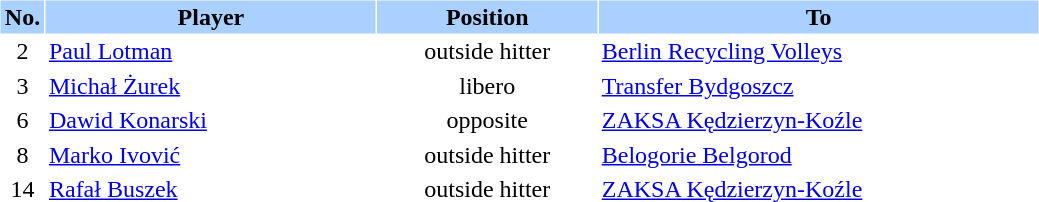<table border="0" cellspacing="1" cellpadding="2">
<tr bgcolor=#AAD0FF>
<th width=4%>No.</th>
<th width=30%>Player</th>
<th width=20%>Position</th>
<th width=40%>To</th>
</tr>
<tr>
<td align=center>2</td>
<td> <a href='#'>Paul Lotman</a></td>
<td align=center>outside hitter</td>
<td><a href='#'>Berlin Recycling Volleys</a></td>
</tr>
<tr>
<td align=center>3</td>
<td> <a href='#'>Michał Żurek</a></td>
<td align=center>libero</td>
<td><a href='#'>Transfer Bydgoszcz</a></td>
</tr>
<tr>
<td align=center>6</td>
<td> <a href='#'>Dawid Konarski</a></td>
<td align=center>opposite</td>
<td><a href='#'>ZAKSA Kędzierzyn-Koźle</a></td>
</tr>
<tr>
<td align=center>8</td>
<td> <a href='#'>Marko Ivović</a></td>
<td align=center>outside hitter</td>
<td><a href='#'>Belogorie Belgorod</a></td>
</tr>
<tr>
<td align=center>14</td>
<td> <a href='#'>Rafał Buszek</a></td>
<td align=center>outside hitter</td>
<td><a href='#'>ZAKSA Kędzierzyn-Koźle</a></td>
</tr>
<tr>
</tr>
</table>
